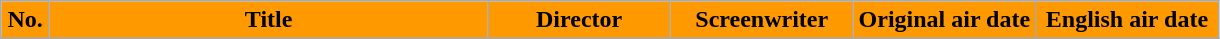<table class="wikitable">
<tr>
<th style="background: #FF9900; width: 4%">No.</th>
<th style="background: #FF9900">Title</th>
<th style="background: #FF9900; width: 15%">Director</th>
<th style="background: #FF9900; width: 15%">Screenwriter</th>
<th style="background: #FF9900; width: 15%">Original air date</th>
<th style="background: #FF9900; width: 15%">English air date</th>
</tr>
<tr>
</tr>
</table>
